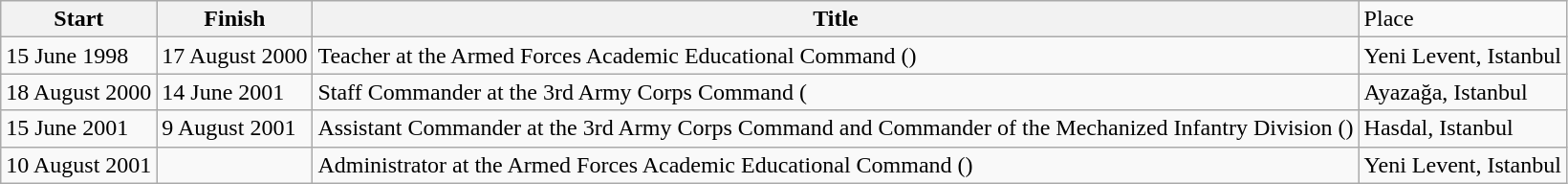<table class="wikitable" border="1">
<tr>
<th>Start</th>
<th>Finish</th>
<th>Title</th>
<td>Place</td>
</tr>
<tr>
<td>15 June 1998</td>
<td>17 August 2000</td>
<td>Teacher at the Armed Forces Academic Educational Command ()</td>
<td>Yeni Levent, Istanbul</td>
</tr>
<tr>
<td>18 August 2000</td>
<td>14 June 2001</td>
<td>Staff Commander at the 3rd Army Corps Command (</td>
<td>Ayazağa, Istanbul</td>
</tr>
<tr>
<td>15 June 2001</td>
<td>9 August 2001</td>
<td>Assistant Commander at the 3rd Army Corps Command and Commander of the Mechanized Infantry Division ()</td>
<td>Hasdal, Istanbul</td>
</tr>
<tr>
<td>10 August 2001</td>
<td></td>
<td>Administrator at the Armed Forces Academic Educational Command ()</td>
<td>Yeni Levent, Istanbul</td>
</tr>
</table>
